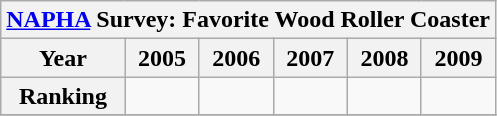<table class="wikitable">
<tr>
<th colspan="450"><a href='#'>NAPHA</a> Survey: Favorite Wood Roller Coaster</th>
</tr>
<tr>
<th>Year</th>
<th>2005</th>
<th>2006</th>
<th>2007</th>
<th>2008</th>
<th>2009</th>
</tr>
<tr>
<th>Ranking</th>
<td></td>
<td></td>
<td></td>
<td></td>
<td></td>
</tr>
<tr>
</tr>
</table>
